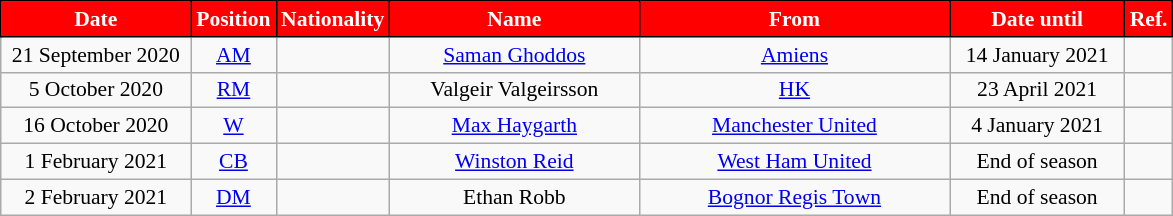<table class="wikitable" style="text-align:center; font-size:90%; ">
<tr>
<th style="background:#FF0000;color:white;border:1px solid black; width:120px;">Date</th>
<th style="background:#FF0000;color:white;border:1px solid black; width:50px;">Position</th>
<th style="background:#FF0000;color:white;border:1px solid black; width:50px;">Nationality</th>
<th style="background:#FF0000;color:white;border:1px solid black; width:160px;">Name</th>
<th style="background:#FF0000;color:white;border:1px solid black; width:200px;">From</th>
<th style="background:#FF0000;color:white;border:1px solid black; width:110px;">Date until</th>
<th style="background:#FF0000;color:white;border:1px solid black; width:25px;">Ref.</th>
</tr>
<tr>
<td>21 September 2020</td>
<td><a href='#'>AM</a></td>
<td></td>
<td><a href='#'>Saman Ghoddos</a></td>
<td> <a href='#'>Amiens</a></td>
<td>14 January 2021</td>
<td></td>
</tr>
<tr>
<td>5 October 2020</td>
<td><a href='#'>RM</a></td>
<td></td>
<td>Valgeir Valgeirsson</td>
<td> <a href='#'>HK</a></td>
<td>23 April 2021</td>
<td></td>
</tr>
<tr>
<td>16 October 2020</td>
<td><a href='#'>W</a></td>
<td></td>
<td><a href='#'>Max Haygarth</a></td>
<td> <a href='#'>Manchester United</a></td>
<td>4 January 2021</td>
<td></td>
</tr>
<tr>
<td>1 February 2021</td>
<td><a href='#'>CB</a></td>
<td></td>
<td><a href='#'>Winston Reid</a></td>
<td> <a href='#'>West Ham United</a></td>
<td>End of season</td>
<td></td>
</tr>
<tr>
<td>2 February 2021</td>
<td><a href='#'>DM</a></td>
<td></td>
<td>Ethan Robb</td>
<td> <a href='#'>Bognor Regis Town</a></td>
<td>End of season</td>
<td></td>
</tr>
</table>
